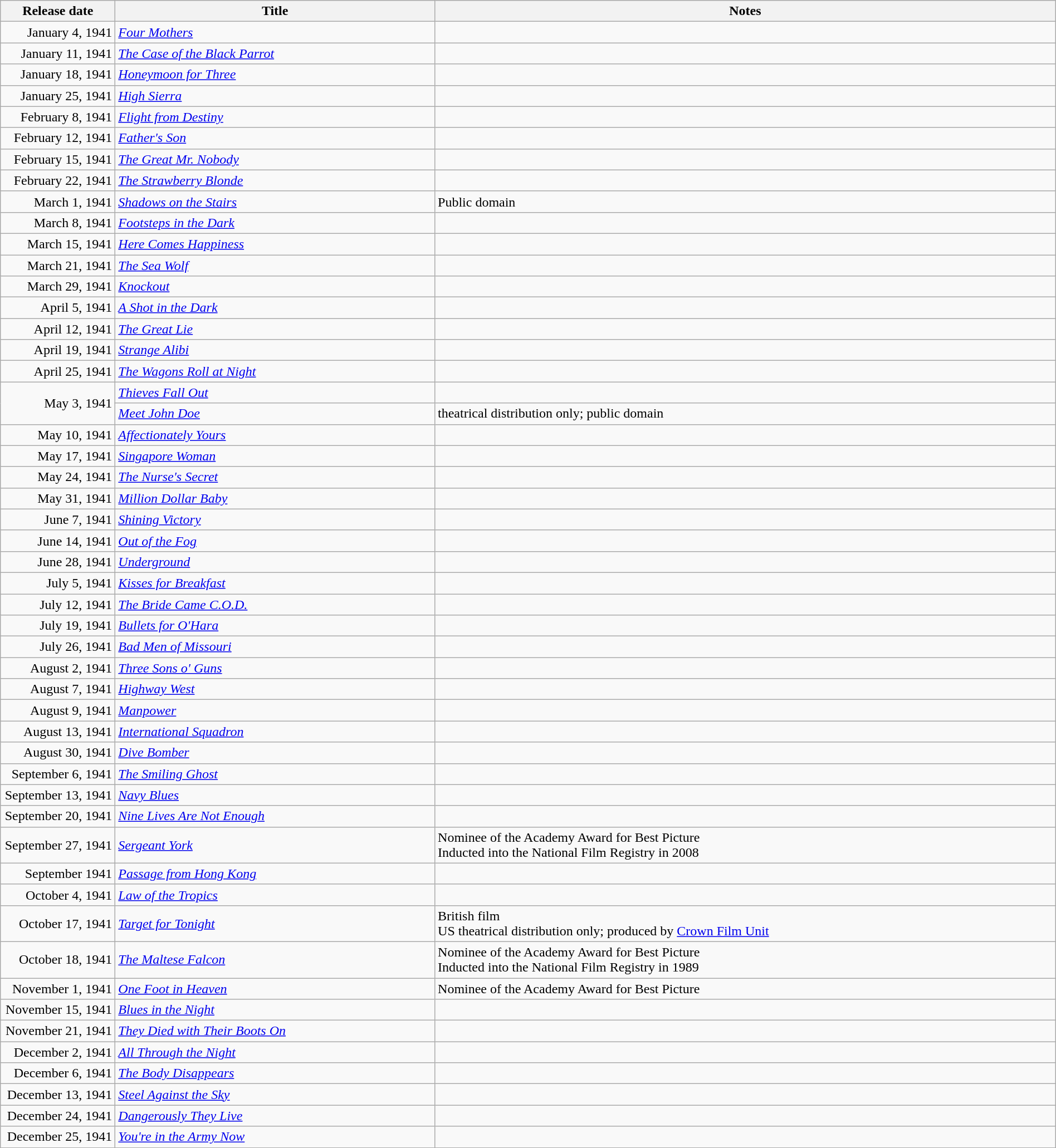<table class="wikitable sortable" style="width:100%;">
<tr>
<th scope="col" style="width:130px;">Release date</th>
<th>Title</th>
<th>Notes</th>
</tr>
<tr>
<td style="text-align:right;">January 4, 1941</td>
<td><em><a href='#'>Four Mothers</a></em></td>
<td></td>
</tr>
<tr>
<td style="text-align:right;">January 11, 1941</td>
<td><em><a href='#'>The Case of the Black Parrot</a></em></td>
<td></td>
</tr>
<tr>
<td style="text-align:right;">January 18, 1941</td>
<td><em><a href='#'>Honeymoon for Three</a></em></td>
<td></td>
</tr>
<tr>
<td style="text-align:right;">January 25, 1941</td>
<td><em><a href='#'>High Sierra</a></em></td>
<td></td>
</tr>
<tr>
<td style="text-align:right;">February 8, 1941</td>
<td><em><a href='#'>Flight from Destiny</a></em></td>
<td></td>
</tr>
<tr>
<td style="text-align:right;">February 12, 1941</td>
<td><em><a href='#'>Father's Son</a></em></td>
<td></td>
</tr>
<tr>
<td style="text-align:right;">February 15, 1941</td>
<td><em><a href='#'>The Great Mr. Nobody</a></em></td>
<td></td>
</tr>
<tr>
<td style="text-align:right;">February 22, 1941</td>
<td><em><a href='#'>The Strawberry Blonde</a></em></td>
<td></td>
</tr>
<tr>
<td style="text-align:right;">March 1, 1941</td>
<td><em><a href='#'>Shadows on the Stairs</a></em></td>
<td>Public domain</td>
</tr>
<tr>
<td style="text-align:right;">March 8, 1941</td>
<td><em><a href='#'>Footsteps in the Dark</a></em></td>
<td></td>
</tr>
<tr>
<td style="text-align:right;">March 15, 1941</td>
<td><em><a href='#'>Here Comes Happiness</a></em></td>
<td></td>
</tr>
<tr>
<td style="text-align:right;">March 21, 1941</td>
<td><em><a href='#'>The Sea Wolf</a></em></td>
<td></td>
</tr>
<tr>
<td style="text-align:right;">March 29, 1941</td>
<td><em><a href='#'>Knockout</a></em></td>
<td></td>
</tr>
<tr>
<td style="text-align:right;">April 5, 1941</td>
<td><em><a href='#'>A Shot in the Dark</a></em></td>
<td></td>
</tr>
<tr>
<td style="text-align:right;">April 12, 1941</td>
<td><em><a href='#'>The Great Lie</a></em></td>
<td></td>
</tr>
<tr>
<td style="text-align:right;">April 19, 1941</td>
<td><em><a href='#'>Strange Alibi</a></em></td>
<td></td>
</tr>
<tr>
<td style="text-align:right;">April 25, 1941</td>
<td><em><a href='#'>The Wagons Roll at Night</a></em></td>
<td></td>
</tr>
<tr>
<td style="text-align:right;" rowspan="2">May 3, 1941</td>
<td><em><a href='#'>Thieves Fall Out</a></em></td>
<td></td>
</tr>
<tr>
<td><em><a href='#'>Meet John Doe</a></em></td>
<td>theatrical distribution only; public domain</td>
</tr>
<tr>
<td style="text-align:right;">May 10, 1941</td>
<td><em><a href='#'>Affectionately Yours</a></em></td>
<td></td>
</tr>
<tr>
<td style="text-align:right;">May 17, 1941</td>
<td><em><a href='#'>Singapore Woman</a></em></td>
<td></td>
</tr>
<tr>
<td style="text-align:right;">May 24, 1941</td>
<td><em><a href='#'>The Nurse's Secret</a></em></td>
<td></td>
</tr>
<tr>
<td style="text-align:right;">May 31, 1941</td>
<td><em><a href='#'>Million Dollar Baby</a></em></td>
<td></td>
</tr>
<tr>
<td style="text-align:right;">June 7, 1941</td>
<td><em><a href='#'>Shining Victory</a></em></td>
<td></td>
</tr>
<tr>
<td style="text-align:right;">June 14, 1941</td>
<td><em><a href='#'>Out of the Fog</a></em></td>
<td></td>
</tr>
<tr>
<td style="text-align:right;">June 28, 1941</td>
<td><em><a href='#'>Underground</a></em></td>
<td></td>
</tr>
<tr>
<td style="text-align:right;">July 5, 1941</td>
<td><em><a href='#'>Kisses for Breakfast</a></em></td>
<td></td>
</tr>
<tr>
<td style="text-align:right;">July 12, 1941</td>
<td><em><a href='#'>The Bride Came C.O.D.</a></em></td>
<td></td>
</tr>
<tr>
<td style="text-align:right;">July 19, 1941</td>
<td><em><a href='#'>Bullets for O'Hara</a></em></td>
<td></td>
</tr>
<tr>
<td style="text-align:right;">July 26, 1941</td>
<td><em><a href='#'>Bad Men of Missouri</a></em></td>
<td></td>
</tr>
<tr>
<td style="text-align:right;">August 2, 1941</td>
<td><em><a href='#'>Three Sons o' Guns</a></em></td>
<td></td>
</tr>
<tr>
<td style="text-align:right;">August 7, 1941</td>
<td><em><a href='#'>Highway West</a></em></td>
<td></td>
</tr>
<tr>
<td style="text-align:right;">August 9, 1941</td>
<td><em><a href='#'>Manpower</a></em></td>
<td></td>
</tr>
<tr>
<td style="text-align:right;">August 13, 1941</td>
<td><em><a href='#'>International Squadron</a></em></td>
<td></td>
</tr>
<tr>
<td style="text-align:right;">August 30, 1941</td>
<td><em><a href='#'>Dive Bomber</a></em></td>
<td></td>
</tr>
<tr>
<td style="text-align:right;">September 6, 1941</td>
<td><em><a href='#'>The Smiling Ghost</a></em></td>
<td></td>
</tr>
<tr>
<td style="text-align:right;">September 13, 1941</td>
<td><em><a href='#'>Navy Blues</a></em></td>
<td></td>
</tr>
<tr>
<td style="text-align:right;">September 20, 1941</td>
<td><em><a href='#'>Nine Lives Are Not Enough</a></em></td>
<td></td>
</tr>
<tr>
<td style="text-align:right;">September 27, 1941</td>
<td><em><a href='#'>Sergeant York</a></em></td>
<td>Nominee of the Academy Award for Best Picture<br>Inducted into the National Film Registry in 2008</td>
</tr>
<tr>
<td style="text-align:right;">September 1941</td>
<td><em><a href='#'>Passage from Hong Kong</a></em></td>
<td></td>
</tr>
<tr>
<td style="text-align:right;">October 4, 1941</td>
<td><em><a href='#'>Law of the Tropics</a></em></td>
<td></td>
</tr>
<tr>
<td style="text-align:right;">October 17, 1941</td>
<td><em><a href='#'>Target for Tonight</a></em></td>
<td>British film<br>US theatrical distribution only; produced by <a href='#'>Crown Film Unit</a></td>
</tr>
<tr>
<td style="text-align:right;">October 18, 1941</td>
<td><em><a href='#'>The Maltese Falcon</a></em></td>
<td>Nominee of the Academy Award for Best Picture<br>Inducted into the National Film Registry in 1989</td>
</tr>
<tr>
<td style="text-align:right;">November 1, 1941</td>
<td><em><a href='#'>One Foot in Heaven</a></em></td>
<td>Nominee of the Academy Award for Best Picture</td>
</tr>
<tr>
<td style="text-align:right;">November 15, 1941</td>
<td><em><a href='#'>Blues in the Night</a></em></td>
<td></td>
</tr>
<tr>
<td style="text-align:right;">November 21, 1941</td>
<td><em><a href='#'>They Died with Their Boots On</a></em></td>
<td></td>
</tr>
<tr>
<td style="text-align:right;">December 2, 1941</td>
<td><em><a href='#'>All Through the Night</a></em></td>
<td></td>
</tr>
<tr>
<td style="text-align:right;">December 6, 1941</td>
<td><em><a href='#'>The Body Disappears</a></em></td>
<td></td>
</tr>
<tr>
<td style="text-align:right;">December 13, 1941</td>
<td><em><a href='#'>Steel Against the Sky</a></em></td>
<td></td>
</tr>
<tr>
<td style="text-align:right;">December 24, 1941</td>
<td><em><a href='#'>Dangerously They Live</a></em></td>
<td></td>
</tr>
<tr>
<td style="text-align:right;">December 25, 1941</td>
<td><em><a href='#'>You're in the Army Now</a></em></td>
<td></td>
</tr>
<tr>
</tr>
</table>
